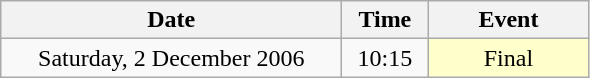<table class = "wikitable" style="text-align:center;">
<tr>
<th width=220>Date</th>
<th width=50>Time</th>
<th width=100>Event</th>
</tr>
<tr>
<td>Saturday, 2 December 2006</td>
<td>10:15</td>
<td bgcolor=ffffcc>Final</td>
</tr>
</table>
